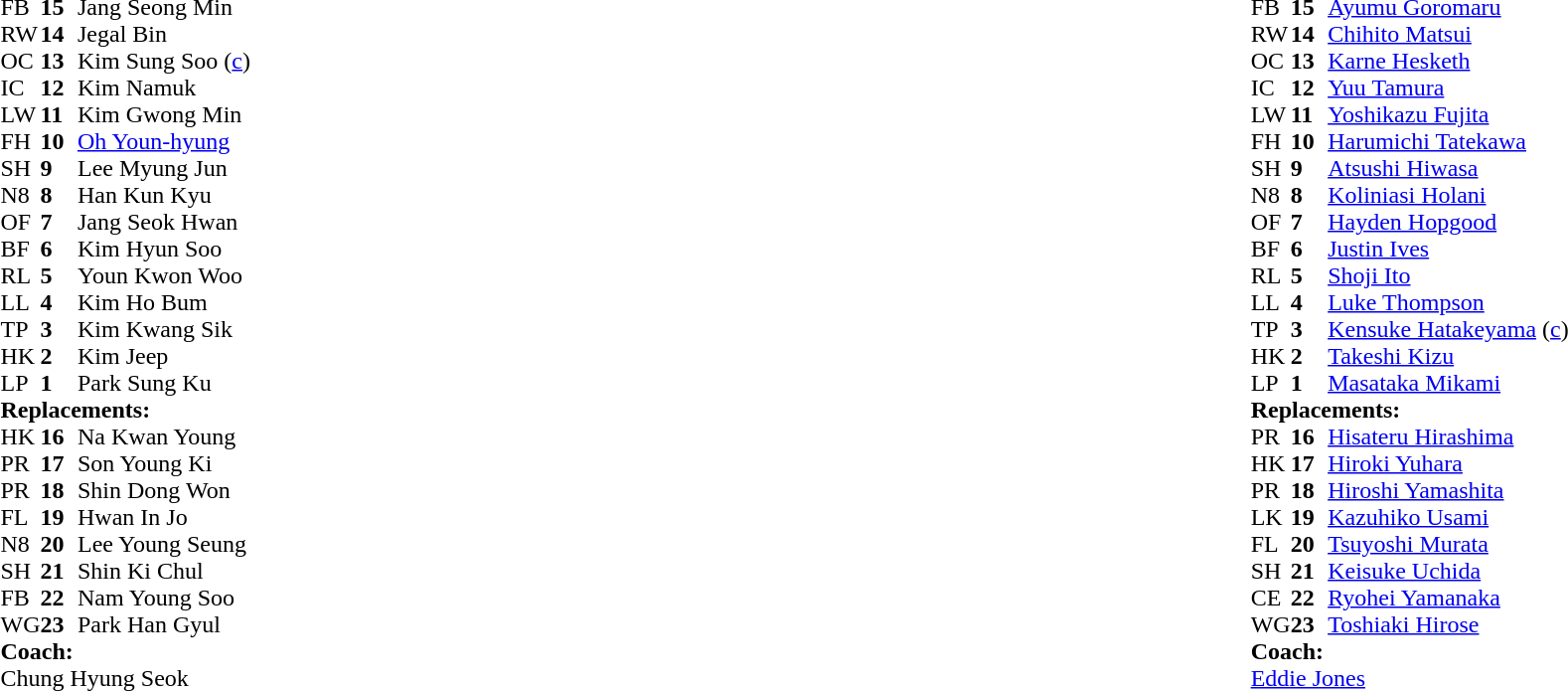<table style="width:100%">
<tr>
<td style="vertical-align:top; width:50%"><br><table cellspacing="0" cellpadding="0">
<tr>
<th width="25"></th>
<th width="25"></th>
</tr>
<tr>
<td>FB</td>
<td><strong>15</strong></td>
<td>Jang Seong Min</td>
<td></td>
<td></td>
</tr>
<tr>
<td>RW</td>
<td><strong>14</strong></td>
<td>Jegal Bin</td>
</tr>
<tr>
<td>OC</td>
<td><strong>13</strong></td>
<td>Kim Sung Soo (<a href='#'>c</a>)</td>
<td></td>
<td></td>
</tr>
<tr>
<td>IC</td>
<td><strong>12</strong></td>
<td>Kim Namuk</td>
</tr>
<tr>
<td>LW</td>
<td><strong>11</strong></td>
<td>Kim Gwong Min</td>
</tr>
<tr>
<td>FH</td>
<td><strong>10</strong></td>
<td><a href='#'>Oh Youn-hyung</a></td>
</tr>
<tr>
<td>SH</td>
<td><strong>9</strong></td>
<td>Lee Myung Jun</td>
</tr>
<tr>
<td>N8</td>
<td><strong>8</strong></td>
<td>Han Kun Kyu</td>
</tr>
<tr>
<td>OF</td>
<td><strong>7</strong></td>
<td>Jang Seok Hwan</td>
</tr>
<tr>
<td>BF</td>
<td><strong>6</strong></td>
<td>Kim Hyun Soo</td>
</tr>
<tr>
<td>RL</td>
<td><strong>5</strong></td>
<td>Youn Kwon Woo</td>
<td></td>
<td></td>
</tr>
<tr>
<td>LL</td>
<td><strong>4</strong></td>
<td>Kim Ho Bum</td>
<td></td>
<td></td>
</tr>
<tr>
<td>TP</td>
<td><strong>3</strong></td>
<td>Kim Kwang Sik</td>
<td></td>
<td></td>
</tr>
<tr>
<td>HK</td>
<td><strong>2</strong></td>
<td>Kim Jeep</td>
<td></td>
<td></td>
</tr>
<tr>
<td>LP</td>
<td><strong>1</strong></td>
<td>Park Sung Ku</td>
<td></td>
<td></td>
</tr>
<tr>
<td colspan=3><strong>Replacements:</strong></td>
</tr>
<tr>
<td>HK</td>
<td><strong>16</strong></td>
<td>Na Kwan Young</td>
<td></td>
<td></td>
</tr>
<tr>
<td>PR</td>
<td><strong>17</strong></td>
<td>Son Young Ki</td>
<td></td>
<td></td>
</tr>
<tr>
<td>PR</td>
<td><strong>18</strong></td>
<td>Shin Dong Won</td>
<td></td>
<td></td>
</tr>
<tr>
<td>FL</td>
<td><strong>19</strong></td>
<td>Hwan In Jo</td>
<td></td>
<td></td>
<td></td>
</tr>
<tr>
<td>N8</td>
<td><strong>20</strong></td>
<td>Lee Young Seung</td>
<td></td>
<td></td>
<td></td>
</tr>
<tr>
<td>SH</td>
<td><strong>21</strong></td>
<td>Shin Ki Chul</td>
<td></td>
<td></td>
</tr>
<tr>
<td>FB</td>
<td><strong>22</strong></td>
<td>Nam Young Soo</td>
<td></td>
<td></td>
</tr>
<tr>
<td>WG</td>
<td><strong>23</strong></td>
<td>Park Han Gyul</td>
<td></td>
<td></td>
</tr>
<tr>
<td colspan=3><strong>Coach:</strong></td>
</tr>
<tr>
<td colspan="4"> Chung Hyung Seok</td>
</tr>
</table>
</td>
<td style="vertical-align:top"></td>
<td style="vertical-align:top; width:50%"><br><table cellspacing="0" cellpadding="0" style="margin:auto">
<tr>
<th width="25"></th>
<th width="25"></th>
</tr>
<tr>
<td>FB</td>
<td><strong>15</strong></td>
<td><a href='#'>Ayumu Goromaru</a></td>
</tr>
<tr>
<td>RW</td>
<td><strong>14</strong></td>
<td><a href='#'>Chihito Matsui</a></td>
</tr>
<tr>
<td>OC</td>
<td><strong>13</strong></td>
<td><a href='#'>Karne Hesketh</a></td>
</tr>
<tr>
<td>IC</td>
<td><strong>12</strong></td>
<td><a href='#'>Yuu Tamura</a></td>
<td></td>
<td></td>
</tr>
<tr>
<td>LW</td>
<td><strong>11</strong></td>
<td><a href='#'>Yoshikazu Fujita</a></td>
</tr>
<tr>
<td>FH</td>
<td><strong>10</strong></td>
<td><a href='#'>Harumichi Tatekawa</a></td>
<td></td>
<td></td>
</tr>
<tr>
<td>SH</td>
<td><strong>9</strong></td>
<td><a href='#'>Atsushi Hiwasa</a></td>
<td></td>
<td></td>
</tr>
<tr>
<td>N8</td>
<td><strong>8</strong></td>
<td><a href='#'>Koliniasi Holani</a></td>
</tr>
<tr>
<td>OF</td>
<td><strong>7</strong></td>
<td><a href='#'>Hayden Hopgood</a></td>
<td></td>
<td colspan=2> </td>
</tr>
<tr>
<td>BF</td>
<td><strong>6</strong></td>
<td><a href='#'>Justin Ives</a></td>
</tr>
<tr>
<td>RL</td>
<td><strong>5</strong></td>
<td><a href='#'>Shoji Ito</a></td>
</tr>
<tr>
<td>LL</td>
<td><strong>4</strong></td>
<td><a href='#'>Luke Thompson</a></td>
<td></td>
<td></td>
</tr>
<tr>
<td>TP</td>
<td><strong>3</strong></td>
<td><a href='#'>Kensuke Hatakeyama</a> (<a href='#'>c</a>)</td>
<td></td>
<td></td>
</tr>
<tr>
<td>HK</td>
<td><strong>2</strong></td>
<td><a href='#'>Takeshi Kizu</a></td>
<td></td>
<td></td>
</tr>
<tr>
<td>LP</td>
<td><strong>1</strong></td>
<td><a href='#'>Masataka Mikami</a></td>
<td></td>
<td></td>
</tr>
<tr>
<td colspan=3><strong>Replacements:</strong></td>
</tr>
<tr>
<td>PR</td>
<td><strong>16</strong></td>
<td><a href='#'>Hisateru Hirashima</a></td>
<td></td>
<td></td>
</tr>
<tr>
<td>HK</td>
<td><strong>17</strong></td>
<td><a href='#'>Hiroki Yuhara</a></td>
<td></td>
<td></td>
</tr>
<tr>
<td>PR</td>
<td><strong>18</strong></td>
<td><a href='#'>Hiroshi Yamashita</a></td>
<td></td>
<td></td>
</tr>
<tr>
<td>LK</td>
<td><strong>19</strong></td>
<td><a href='#'>Kazuhiko Usami</a></td>
<td></td>
<td></td>
</tr>
<tr>
<td>FL</td>
<td><strong>20</strong></td>
<td><a href='#'>Tsuyoshi Murata</a></td>
<td></td>
<td></td>
<td></td>
<td></td>
</tr>
<tr>
<td>SH</td>
<td><strong>21</strong></td>
<td><a href='#'>Keisuke Uchida</a></td>
<td></td>
<td></td>
</tr>
<tr>
<td>CE</td>
<td><strong>22</strong></td>
<td><a href='#'>Ryohei Yamanaka</a></td>
<td></td>
<td></td>
</tr>
<tr>
<td>WG</td>
<td><strong>23</strong></td>
<td><a href='#'>Toshiaki Hirose</a></td>
<td></td>
<td></td>
</tr>
<tr>
<td colspan=3><strong>Coach:</strong></td>
</tr>
<tr>
<td colspan="4"> <a href='#'>Eddie Jones</a></td>
</tr>
</table>
</td>
</tr>
</table>
